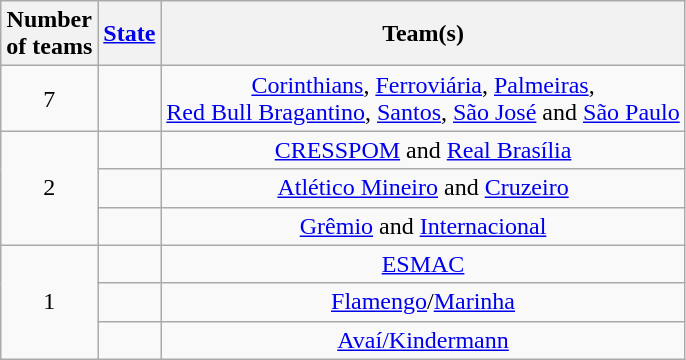<table class="wikitable" style="text-align:center">
<tr>
<th>Number<br>of teams</th>
<th><a href='#'>State</a></th>
<th>Team(s)</th>
</tr>
<tr>
<td>7</td>
<td align=left></td>
<td><a href='#'>Corinthians</a>, <a href='#'>Ferroviária</a>, <a href='#'>Palmeiras</a>,<br><a href='#'>Red Bull Bragantino</a>, <a href='#'>Santos</a>, <a href='#'>São José</a> and <a href='#'>São Paulo</a></td>
</tr>
<tr>
<td rowspan=3>2</td>
<td align=left></td>
<td><a href='#'>CRESSPOM</a> and <a href='#'>Real Brasília</a></td>
</tr>
<tr>
<td align=left></td>
<td><a href='#'>Atlético Mineiro</a> and <a href='#'>Cruzeiro</a></td>
</tr>
<tr>
<td align=left></td>
<td><a href='#'>Grêmio</a> and <a href='#'>Internacional</a></td>
</tr>
<tr>
<td rowspan=3>1</td>
<td align=left></td>
<td><a href='#'>ESMAC</a></td>
</tr>
<tr>
<td align=left></td>
<td><a href='#'>Flamengo</a>/<a href='#'>Marinha</a></td>
</tr>
<tr>
<td align=left></td>
<td><a href='#'>Avaí/Kindermann</a></td>
</tr>
</table>
